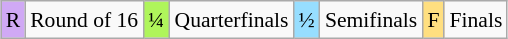<table class="wikitable" style="margin:0.5em auto; font-size:90%; line-height:1.25em; text-align:center;">
<tr>
<td bgcolor="#D0A9F5" align=center>R</td>
<td>Round of 16</td>
<td bgcolor="#AFF55B" align=center>¼</td>
<td>Quarterfinals</td>
<td bgcolor="#97DEFF" align=center>½</td>
<td>Semifinals</td>
<td bgcolor="#FFDF80" align=center>F</td>
<td>Finals</td>
</tr>
</table>
